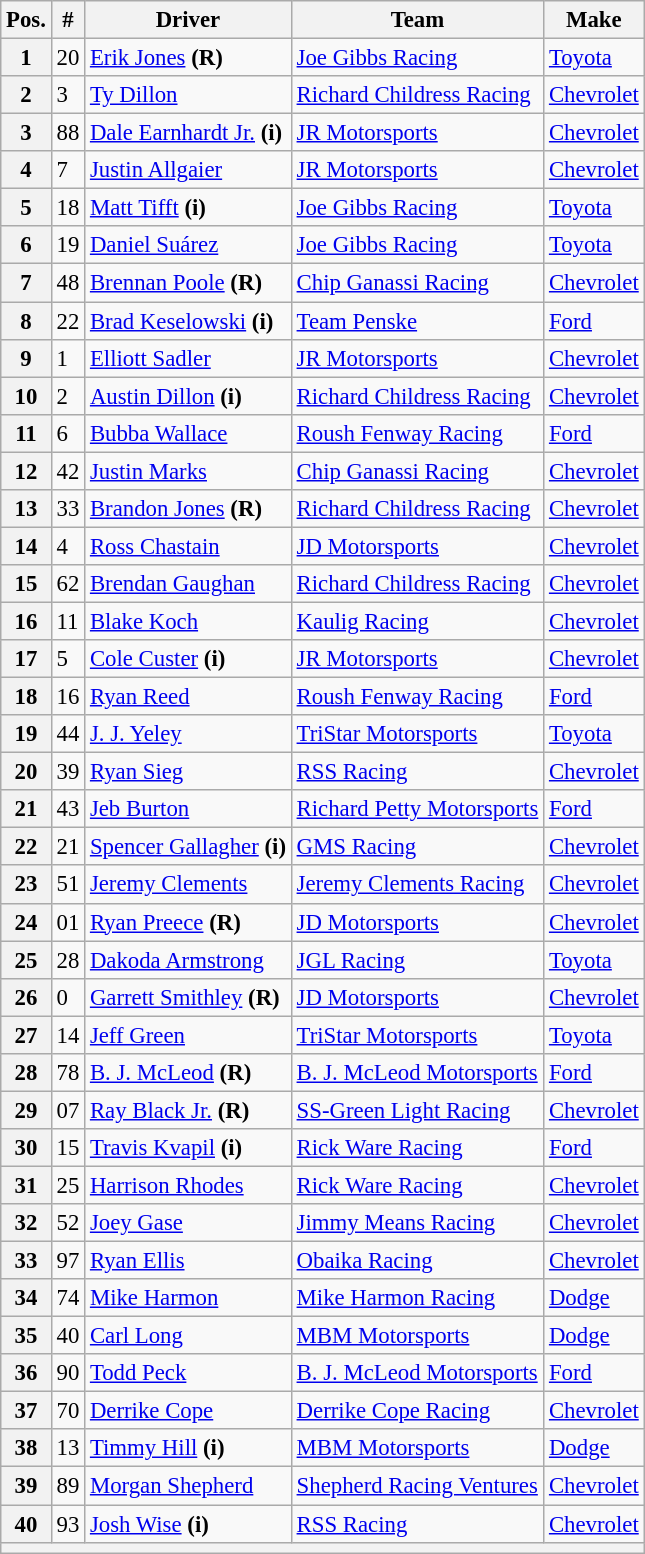<table class="wikitable" style="font-size:95%">
<tr>
<th>Pos.</th>
<th>#</th>
<th>Driver</th>
<th>Team</th>
<th>Make</th>
</tr>
<tr>
<th>1</th>
<td>20</td>
<td><a href='#'>Erik Jones</a> <strong>(R)</strong></td>
<td><a href='#'>Joe Gibbs Racing</a></td>
<td><a href='#'>Toyota</a></td>
</tr>
<tr>
<th>2</th>
<td>3</td>
<td><a href='#'>Ty Dillon</a></td>
<td><a href='#'>Richard Childress Racing</a></td>
<td><a href='#'>Chevrolet</a></td>
</tr>
<tr>
<th>3</th>
<td>88</td>
<td><a href='#'>Dale Earnhardt Jr.</a> <strong>(i)</strong></td>
<td><a href='#'>JR Motorsports</a></td>
<td><a href='#'>Chevrolet</a></td>
</tr>
<tr>
<th>4</th>
<td>7</td>
<td><a href='#'>Justin Allgaier</a></td>
<td><a href='#'>JR Motorsports</a></td>
<td><a href='#'>Chevrolet</a></td>
</tr>
<tr>
<th>5</th>
<td>18</td>
<td><a href='#'>Matt Tifft</a> <strong>(i)</strong></td>
<td><a href='#'>Joe Gibbs Racing</a></td>
<td><a href='#'>Toyota</a></td>
</tr>
<tr>
<th>6</th>
<td>19</td>
<td><a href='#'>Daniel Suárez</a></td>
<td><a href='#'>Joe Gibbs Racing</a></td>
<td><a href='#'>Toyota</a></td>
</tr>
<tr>
<th>7</th>
<td>48</td>
<td><a href='#'>Brennan Poole</a> <strong>(R)</strong></td>
<td><a href='#'>Chip Ganassi Racing</a></td>
<td><a href='#'>Chevrolet</a></td>
</tr>
<tr>
<th>8</th>
<td>22</td>
<td><a href='#'>Brad Keselowski</a> <strong>(i)</strong></td>
<td><a href='#'>Team Penske</a></td>
<td><a href='#'>Ford</a></td>
</tr>
<tr>
<th>9</th>
<td>1</td>
<td><a href='#'>Elliott Sadler</a></td>
<td><a href='#'>JR Motorsports</a></td>
<td><a href='#'>Chevrolet</a></td>
</tr>
<tr>
<th>10</th>
<td>2</td>
<td><a href='#'>Austin Dillon</a> <strong>(i)</strong></td>
<td><a href='#'>Richard Childress Racing</a></td>
<td><a href='#'>Chevrolet</a></td>
</tr>
<tr>
<th>11</th>
<td>6</td>
<td><a href='#'>Bubba Wallace</a></td>
<td><a href='#'>Roush Fenway Racing</a></td>
<td><a href='#'>Ford</a></td>
</tr>
<tr>
<th>12</th>
<td>42</td>
<td><a href='#'>Justin Marks</a></td>
<td><a href='#'>Chip Ganassi Racing</a></td>
<td><a href='#'>Chevrolet</a></td>
</tr>
<tr>
<th>13</th>
<td>33</td>
<td><a href='#'>Brandon Jones</a> <strong>(R)</strong></td>
<td><a href='#'>Richard Childress Racing</a></td>
<td><a href='#'>Chevrolet</a></td>
</tr>
<tr>
<th>14</th>
<td>4</td>
<td><a href='#'>Ross Chastain</a></td>
<td><a href='#'>JD Motorsports</a></td>
<td><a href='#'>Chevrolet</a></td>
</tr>
<tr>
<th>15</th>
<td>62</td>
<td><a href='#'>Brendan Gaughan</a></td>
<td><a href='#'>Richard Childress Racing</a></td>
<td><a href='#'>Chevrolet</a></td>
</tr>
<tr>
<th>16</th>
<td>11</td>
<td><a href='#'>Blake Koch</a></td>
<td><a href='#'>Kaulig Racing</a></td>
<td><a href='#'>Chevrolet</a></td>
</tr>
<tr>
<th>17</th>
<td>5</td>
<td><a href='#'>Cole Custer</a> <strong>(i)</strong></td>
<td><a href='#'>JR Motorsports</a></td>
<td><a href='#'>Chevrolet</a></td>
</tr>
<tr>
<th>18</th>
<td>16</td>
<td><a href='#'>Ryan Reed</a></td>
<td><a href='#'>Roush Fenway Racing</a></td>
<td><a href='#'>Ford</a></td>
</tr>
<tr>
<th>19</th>
<td>44</td>
<td><a href='#'>J. J. Yeley</a></td>
<td><a href='#'>TriStar Motorsports</a></td>
<td><a href='#'>Toyota</a></td>
</tr>
<tr>
<th>20</th>
<td>39</td>
<td><a href='#'>Ryan Sieg</a></td>
<td><a href='#'>RSS Racing</a></td>
<td><a href='#'>Chevrolet</a></td>
</tr>
<tr>
<th>21</th>
<td>43</td>
<td><a href='#'>Jeb Burton</a></td>
<td><a href='#'>Richard Petty Motorsports</a></td>
<td><a href='#'>Ford</a></td>
</tr>
<tr>
<th>22</th>
<td>21</td>
<td><a href='#'>Spencer Gallagher</a> <strong>(i)</strong></td>
<td><a href='#'>GMS Racing</a></td>
<td><a href='#'>Chevrolet</a></td>
</tr>
<tr>
<th>23</th>
<td>51</td>
<td><a href='#'>Jeremy Clements</a></td>
<td><a href='#'>Jeremy Clements Racing</a></td>
<td><a href='#'>Chevrolet</a></td>
</tr>
<tr>
<th>24</th>
<td>01</td>
<td><a href='#'>Ryan Preece</a> <strong>(R)</strong></td>
<td><a href='#'>JD Motorsports</a></td>
<td><a href='#'>Chevrolet</a></td>
</tr>
<tr>
<th>25</th>
<td>28</td>
<td><a href='#'>Dakoda Armstrong</a></td>
<td><a href='#'>JGL Racing</a></td>
<td><a href='#'>Toyota</a></td>
</tr>
<tr>
<th>26</th>
<td>0</td>
<td><a href='#'>Garrett Smithley</a> <strong>(R)</strong></td>
<td><a href='#'>JD Motorsports</a></td>
<td><a href='#'>Chevrolet</a></td>
</tr>
<tr>
<th>27</th>
<td>14</td>
<td><a href='#'>Jeff Green</a></td>
<td><a href='#'>TriStar Motorsports</a></td>
<td><a href='#'>Toyota</a></td>
</tr>
<tr>
<th>28</th>
<td>78</td>
<td><a href='#'>B. J. McLeod</a> <strong>(R)</strong></td>
<td><a href='#'>B. J. McLeod Motorsports</a></td>
<td><a href='#'>Ford</a></td>
</tr>
<tr>
<th>29</th>
<td>07</td>
<td><a href='#'>Ray Black Jr.</a> <strong>(R)</strong></td>
<td><a href='#'>SS-Green Light Racing</a></td>
<td><a href='#'>Chevrolet</a></td>
</tr>
<tr>
<th>30</th>
<td>15</td>
<td><a href='#'>Travis Kvapil</a> <strong>(i)</strong></td>
<td><a href='#'>Rick Ware Racing</a></td>
<td><a href='#'>Ford</a></td>
</tr>
<tr>
<th>31</th>
<td>25</td>
<td><a href='#'>Harrison Rhodes</a></td>
<td><a href='#'>Rick Ware Racing</a></td>
<td><a href='#'>Chevrolet</a></td>
</tr>
<tr>
<th>32</th>
<td>52</td>
<td><a href='#'>Joey Gase</a></td>
<td><a href='#'>Jimmy Means Racing</a></td>
<td><a href='#'>Chevrolet</a></td>
</tr>
<tr>
<th>33</th>
<td>97</td>
<td><a href='#'>Ryan Ellis</a></td>
<td><a href='#'>Obaika Racing</a></td>
<td><a href='#'>Chevrolet</a></td>
</tr>
<tr>
<th>34</th>
<td>74</td>
<td><a href='#'>Mike Harmon</a></td>
<td><a href='#'>Mike Harmon Racing</a></td>
<td><a href='#'>Dodge</a></td>
</tr>
<tr>
<th>35</th>
<td>40</td>
<td><a href='#'>Carl Long</a></td>
<td><a href='#'>MBM Motorsports</a></td>
<td><a href='#'>Dodge</a></td>
</tr>
<tr>
<th>36</th>
<td>90</td>
<td><a href='#'>Todd Peck</a></td>
<td><a href='#'>B. J. McLeod Motorsports</a></td>
<td><a href='#'>Ford</a></td>
</tr>
<tr>
<th>37</th>
<td>70</td>
<td><a href='#'>Derrike Cope</a></td>
<td><a href='#'>Derrike Cope Racing</a></td>
<td><a href='#'>Chevrolet</a></td>
</tr>
<tr>
<th>38</th>
<td>13</td>
<td><a href='#'>Timmy Hill</a> <strong>(i)</strong></td>
<td><a href='#'>MBM Motorsports</a></td>
<td><a href='#'>Dodge</a></td>
</tr>
<tr>
<th>39</th>
<td>89</td>
<td><a href='#'>Morgan Shepherd</a></td>
<td><a href='#'>Shepherd Racing Ventures</a></td>
<td><a href='#'>Chevrolet</a></td>
</tr>
<tr>
<th>40</th>
<td>93</td>
<td><a href='#'>Josh Wise</a> <strong>(i)</strong></td>
<td><a href='#'>RSS Racing</a></td>
<td><a href='#'>Chevrolet</a></td>
</tr>
<tr>
<th colspan="5"></th>
</tr>
</table>
